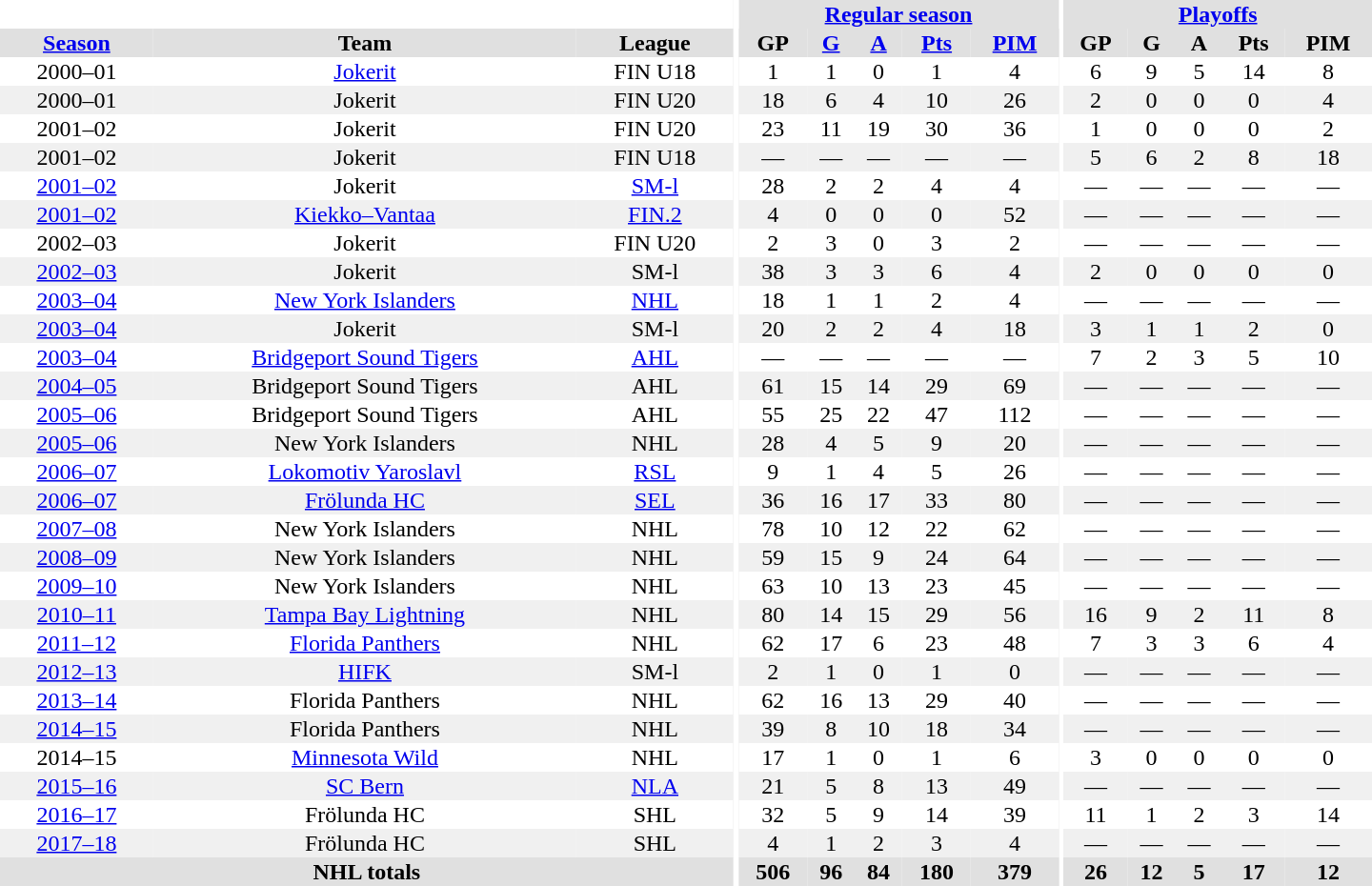<table border="0" cellpadding="1" cellspacing="0" style="text-align:center; width:60em">
<tr bgcolor="#e0e0e0">
<th colspan="3"  bgcolor="#ffffff"></th>
<th rowspan="99" bgcolor="#ffffff"></th>
<th colspan="5"><a href='#'>Regular season</a></th>
<th rowspan="99" bgcolor="#ffffff"></th>
<th colspan="5"><a href='#'>Playoffs</a></th>
</tr>
<tr bgcolor="#e0e0e0">
<th><a href='#'>Season</a></th>
<th>Team</th>
<th>League</th>
<th>GP</th>
<th><a href='#'>G</a></th>
<th><a href='#'>A</a></th>
<th><a href='#'>Pts</a></th>
<th><a href='#'>PIM</a></th>
<th>GP</th>
<th>G</th>
<th>A</th>
<th>Pts</th>
<th>PIM</th>
</tr>
<tr>
<td>2000–01</td>
<td><a href='#'>Jokerit</a></td>
<td>FIN U18</td>
<td>1</td>
<td>1</td>
<td>0</td>
<td>1</td>
<td>4</td>
<td>6</td>
<td>9</td>
<td>5</td>
<td>14</td>
<td>8</td>
</tr>
<tr bgcolor="#f0f0f0">
<td>2000–01</td>
<td>Jokerit</td>
<td>FIN U20</td>
<td>18</td>
<td>6</td>
<td>4</td>
<td>10</td>
<td>26</td>
<td>2</td>
<td>0</td>
<td>0</td>
<td>0</td>
<td>4</td>
</tr>
<tr>
<td>2001–02</td>
<td>Jokerit</td>
<td>FIN U20</td>
<td>23</td>
<td>11</td>
<td>19</td>
<td>30</td>
<td>36</td>
<td>1</td>
<td>0</td>
<td>0</td>
<td>0</td>
<td>2</td>
</tr>
<tr bgcolor="#f0f0f0">
<td>2001–02</td>
<td>Jokerit</td>
<td>FIN U18</td>
<td>—</td>
<td>—</td>
<td>—</td>
<td>—</td>
<td>—</td>
<td>5</td>
<td>6</td>
<td>2</td>
<td>8</td>
<td>18</td>
</tr>
<tr>
<td><a href='#'>2001–02</a></td>
<td>Jokerit</td>
<td><a href='#'>SM-l</a></td>
<td>28</td>
<td>2</td>
<td>2</td>
<td>4</td>
<td>4</td>
<td>—</td>
<td>—</td>
<td>—</td>
<td>—</td>
<td>—</td>
</tr>
<tr bgcolor="#f0f0f0">
<td><a href='#'>2001–02</a></td>
<td><a href='#'>Kiekko–Vantaa</a></td>
<td><a href='#'>FIN.2</a></td>
<td>4</td>
<td>0</td>
<td>0</td>
<td>0</td>
<td>52</td>
<td>—</td>
<td>—</td>
<td>—</td>
<td>—</td>
<td>—</td>
</tr>
<tr>
<td>2002–03</td>
<td>Jokerit</td>
<td>FIN U20</td>
<td>2</td>
<td>3</td>
<td>0</td>
<td>3</td>
<td>2</td>
<td>—</td>
<td>—</td>
<td>—</td>
<td>—</td>
<td>—</td>
</tr>
<tr bgcolor="#f0f0f0">
<td><a href='#'>2002–03</a></td>
<td>Jokerit</td>
<td>SM-l</td>
<td>38</td>
<td>3</td>
<td>3</td>
<td>6</td>
<td>4</td>
<td>2</td>
<td>0</td>
<td>0</td>
<td>0</td>
<td>0</td>
</tr>
<tr>
<td><a href='#'>2003–04</a></td>
<td><a href='#'>New York Islanders</a></td>
<td><a href='#'>NHL</a></td>
<td>18</td>
<td>1</td>
<td>1</td>
<td>2</td>
<td>4</td>
<td>—</td>
<td>—</td>
<td>—</td>
<td>—</td>
<td>—</td>
</tr>
<tr bgcolor="#f0f0f0">
<td><a href='#'>2003–04</a></td>
<td>Jokerit</td>
<td>SM-l</td>
<td>20</td>
<td>2</td>
<td>2</td>
<td>4</td>
<td>18</td>
<td>3</td>
<td>1</td>
<td>1</td>
<td>2</td>
<td>0</td>
</tr>
<tr>
<td><a href='#'>2003–04</a></td>
<td><a href='#'>Bridgeport Sound Tigers</a></td>
<td><a href='#'>AHL</a></td>
<td>—</td>
<td>—</td>
<td>—</td>
<td>—</td>
<td>—</td>
<td>7</td>
<td>2</td>
<td>3</td>
<td>5</td>
<td>10</td>
</tr>
<tr bgcolor="#f0f0f0">
<td><a href='#'>2004–05</a></td>
<td>Bridgeport Sound Tigers</td>
<td>AHL</td>
<td>61</td>
<td>15</td>
<td>14</td>
<td>29</td>
<td>69</td>
<td>—</td>
<td>—</td>
<td>—</td>
<td>—</td>
<td>—</td>
</tr>
<tr>
<td><a href='#'>2005–06</a></td>
<td>Bridgeport Sound Tigers</td>
<td>AHL</td>
<td>55</td>
<td>25</td>
<td>22</td>
<td>47</td>
<td>112</td>
<td>—</td>
<td>—</td>
<td>—</td>
<td>—</td>
<td>—</td>
</tr>
<tr bgcolor="#f0f0f0">
<td><a href='#'>2005–06</a></td>
<td>New York Islanders</td>
<td>NHL</td>
<td>28</td>
<td>4</td>
<td>5</td>
<td>9</td>
<td>20</td>
<td>—</td>
<td>—</td>
<td>—</td>
<td>—</td>
<td>—</td>
</tr>
<tr>
<td><a href='#'>2006–07</a></td>
<td><a href='#'>Lokomotiv Yaroslavl</a></td>
<td><a href='#'>RSL</a></td>
<td>9</td>
<td>1</td>
<td>4</td>
<td>5</td>
<td>26</td>
<td>—</td>
<td>—</td>
<td>—</td>
<td>—</td>
<td>—</td>
</tr>
<tr bgcolor="#f0f0f0">
<td><a href='#'>2006–07</a></td>
<td><a href='#'>Frölunda HC</a></td>
<td><a href='#'>SEL</a></td>
<td>36</td>
<td>16</td>
<td>17</td>
<td>33</td>
<td>80</td>
<td>—</td>
<td>—</td>
<td>—</td>
<td>—</td>
<td>—</td>
</tr>
<tr>
<td><a href='#'>2007–08</a></td>
<td>New York Islanders</td>
<td>NHL</td>
<td>78</td>
<td>10</td>
<td>12</td>
<td>22</td>
<td>62</td>
<td>—</td>
<td>—</td>
<td>—</td>
<td>—</td>
<td>—</td>
</tr>
<tr bgcolor="#f0f0f0">
<td><a href='#'>2008–09</a></td>
<td>New York Islanders</td>
<td>NHL</td>
<td>59</td>
<td>15</td>
<td>9</td>
<td>24</td>
<td>64</td>
<td>—</td>
<td>—</td>
<td>—</td>
<td>—</td>
<td>—</td>
</tr>
<tr>
<td><a href='#'>2009–10</a></td>
<td>New York Islanders</td>
<td>NHL</td>
<td>63</td>
<td>10</td>
<td>13</td>
<td>23</td>
<td>45</td>
<td>—</td>
<td>—</td>
<td>—</td>
<td>—</td>
<td>—</td>
</tr>
<tr bgcolor="#f0f0f0">
<td><a href='#'>2010–11</a></td>
<td><a href='#'>Tampa Bay Lightning</a></td>
<td>NHL</td>
<td>80</td>
<td>14</td>
<td>15</td>
<td>29</td>
<td>56</td>
<td>16</td>
<td>9</td>
<td>2</td>
<td>11</td>
<td>8</td>
</tr>
<tr>
<td><a href='#'>2011–12</a></td>
<td><a href='#'>Florida Panthers</a></td>
<td>NHL</td>
<td>62</td>
<td>17</td>
<td>6</td>
<td>23</td>
<td>48</td>
<td>7</td>
<td>3</td>
<td>3</td>
<td>6</td>
<td>4</td>
</tr>
<tr bgcolor="#f0f0f0">
<td><a href='#'>2012–13</a></td>
<td><a href='#'>HIFK</a></td>
<td>SM-l</td>
<td>2</td>
<td>1</td>
<td>0</td>
<td>1</td>
<td>0</td>
<td>—</td>
<td>—</td>
<td>—</td>
<td>—</td>
<td>—</td>
</tr>
<tr>
<td><a href='#'>2013–14</a></td>
<td>Florida Panthers</td>
<td>NHL</td>
<td>62</td>
<td>16</td>
<td>13</td>
<td>29</td>
<td>40</td>
<td>—</td>
<td>—</td>
<td>—</td>
<td>—</td>
<td>—</td>
</tr>
<tr bgcolor="#f0f0f0">
<td><a href='#'>2014–15</a></td>
<td>Florida Panthers</td>
<td>NHL</td>
<td>39</td>
<td>8</td>
<td>10</td>
<td>18</td>
<td>34</td>
<td>—</td>
<td>—</td>
<td>—</td>
<td>—</td>
<td>—</td>
</tr>
<tr>
<td>2014–15</td>
<td><a href='#'>Minnesota Wild</a></td>
<td>NHL</td>
<td>17</td>
<td>1</td>
<td>0</td>
<td>1</td>
<td>6</td>
<td>3</td>
<td>0</td>
<td>0</td>
<td>0</td>
<td>0</td>
</tr>
<tr bgcolor="#f0f0f0">
<td><a href='#'>2015–16</a></td>
<td><a href='#'>SC Bern</a></td>
<td><a href='#'>NLA</a></td>
<td>21</td>
<td>5</td>
<td>8</td>
<td>13</td>
<td>49</td>
<td>—</td>
<td>—</td>
<td>—</td>
<td>—</td>
<td>—</td>
</tr>
<tr>
<td><a href='#'>2016–17</a></td>
<td>Frölunda HC</td>
<td>SHL</td>
<td>32</td>
<td>5</td>
<td>9</td>
<td>14</td>
<td>39</td>
<td>11</td>
<td>1</td>
<td>2</td>
<td>3</td>
<td>14</td>
</tr>
<tr bgcolor="#f0f0f0">
<td><a href='#'>2017–18</a></td>
<td>Frölunda HC</td>
<td>SHL</td>
<td>4</td>
<td>1</td>
<td>2</td>
<td>3</td>
<td>4</td>
<td>—</td>
<td>—</td>
<td>—</td>
<td>—</td>
<td>—</td>
</tr>
<tr bgcolor="#e0e0e0">
<th colspan="3">NHL totals</th>
<th>506</th>
<th>96</th>
<th>84</th>
<th>180</th>
<th>379</th>
<th>26</th>
<th>12</th>
<th>5</th>
<th>17</th>
<th>12</th>
</tr>
</table>
